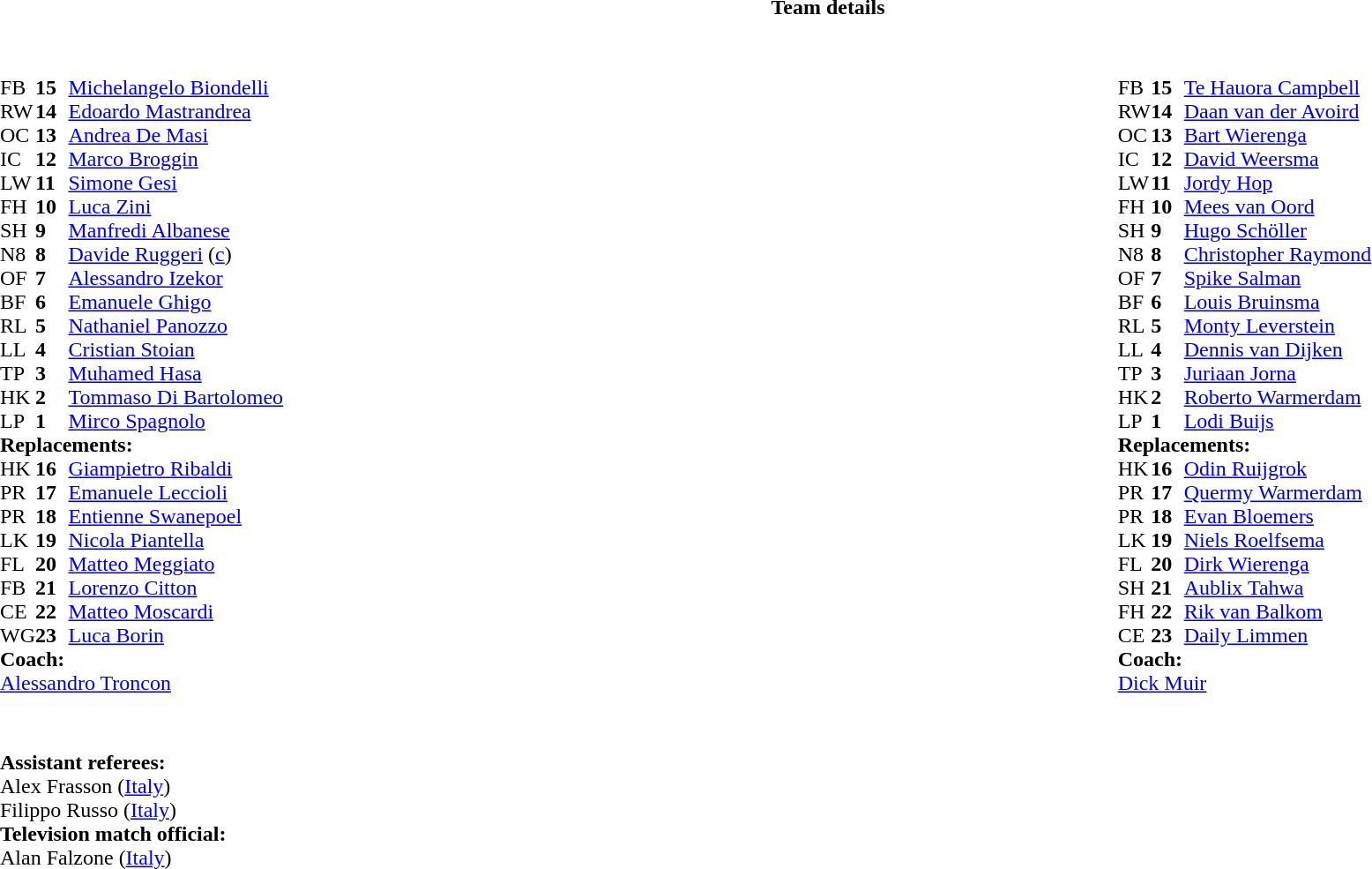<table border="0" style="width:100%;" class="collapsible collapsed">
<tr>
<th>Team details</th>
</tr>
<tr>
<td><br><table style="width:100%">
<tr>
<td style="vertical-align:top;width:50%"><br><table cellspacing="0" cellpadding="0">
<tr>
<th width="25"></th>
<th width="25"></th>
</tr>
<tr>
<td>FB</td>
<td><strong>15</strong></td>
<td><a href='#'>Michelangelo Biondelli</a></td>
<td></td>
<td></td>
</tr>
<tr>
<td>RW</td>
<td><strong>14</strong></td>
<td><a href='#'>Edoardo Mastrandrea</a></td>
</tr>
<tr>
<td>OC</td>
<td><strong>13</strong></td>
<td><a href='#'>Andrea De Masi</a></td>
<td></td>
<td></td>
</tr>
<tr>
<td>IC</td>
<td><strong>12</strong></td>
<td><a href='#'>Marco Broggin</a></td>
</tr>
<tr>
<td>LW</td>
<td><strong>11</strong></td>
<td><a href='#'>Simone Gesi</a></td>
</tr>
<tr>
<td>FH</td>
<td><strong>10</strong></td>
<td><a href='#'>Luca Zini</a></td>
</tr>
<tr>
<td>SH</td>
<td><strong>9</strong></td>
<td><a href='#'>Manfredi Albanese</a></td>
<td></td>
<td></td>
</tr>
<tr>
<td>N8</td>
<td><strong>8</strong></td>
<td><a href='#'>Davide Ruggeri</a> (<a href='#'>c</a>)</td>
</tr>
<tr>
<td>OF</td>
<td><strong>7</strong></td>
<td><a href='#'>Alessandro Izekor</a></td>
<td></td>
<td></td>
</tr>
<tr>
<td>BF</td>
<td><strong>6</strong></td>
<td><a href='#'>Emanuele Ghigo</a></td>
</tr>
<tr>
<td>RL</td>
<td><strong>5</strong></td>
<td><a href='#'>Nathaniel Panozzo</a></td>
</tr>
<tr>
<td>LL</td>
<td><strong>4</strong></td>
<td><a href='#'>Cristian Stoian</a></td>
<td></td>
<td></td>
</tr>
<tr>
<td>TP</td>
<td><strong>3</strong></td>
<td><a href='#'>Muhamed Hasa</a></td>
<td></td>
<td></td>
<td></td>
</tr>
<tr>
<td>HK</td>
<td><strong>2</strong></td>
<td><a href='#'>Tommaso Di Bartolomeo</a></td>
<td></td>
<td></td>
</tr>
<tr>
<td>LP</td>
<td><strong>1</strong></td>
<td><a href='#'>Mirco Spagnolo</a></td>
<td></td>
<td></td>
</tr>
<tr>
<td colspan=3><strong>Replacements:</strong></td>
</tr>
<tr>
<td>HK</td>
<td><strong>16</strong></td>
<td><a href='#'>Giampietro Ribaldi</a></td>
<td></td>
<td></td>
</tr>
<tr>
<td>PR</td>
<td><strong>17</strong></td>
<td><a href='#'>Emanuele Leccioli</a></td>
<td></td>
<td></td>
</tr>
<tr>
<td>PR</td>
<td><strong>18</strong></td>
<td><a href='#'>Entienne Swanepoel</a></td>
<td></td>
<td></td>
<td></td>
</tr>
<tr>
<td>LK</td>
<td><strong>19</strong></td>
<td><a href='#'>Nicola Piantella</a></td>
<td></td>
<td></td>
</tr>
<tr>
<td>FL</td>
<td><strong>20</strong></td>
<td><a href='#'>Matteo Meggiato</a></td>
<td></td>
<td></td>
</tr>
<tr>
<td>FB</td>
<td><strong>21</strong></td>
<td><a href='#'>Lorenzo Citton</a></td>
<td></td>
<td></td>
</tr>
<tr>
<td>CE</td>
<td><strong>22</strong></td>
<td><a href='#'>Matteo Moscardi</a></td>
<td></td>
<td></td>
</tr>
<tr>
<td>WG</td>
<td><strong>23</strong></td>
<td><a href='#'>Luca Borin</a></td>
<td></td>
<td></td>
</tr>
<tr>
<td colspan=3><strong>Coach:</strong></td>
</tr>
<tr>
<td colspan="4"> <a href='#'>Alessandro Troncon</a></td>
</tr>
</table>
</td>
<td valign=top></td>
<td style="vertical-align:top;width:50%"><br><table cellspacing="0" cellpadding="0" style="margin:auto">
<tr>
<th width="25"></th>
<th width="25"></th>
</tr>
<tr>
<td>FB</td>
<td><strong>15</strong></td>
<td><a href='#'>Te Hauora Campbell</a></td>
</tr>
<tr>
<td>RW</td>
<td><strong>14</strong></td>
<td><a href='#'>Daan van der Avoird</a></td>
</tr>
<tr>
<td>OC</td>
<td><strong>13</strong></td>
<td><a href='#'>Bart Wierenga</a></td>
</tr>
<tr>
<td>IC</td>
<td><strong>12</strong></td>
<td><a href='#'>David Weersma</a></td>
<td></td>
<td></td>
</tr>
<tr>
<td>LW</td>
<td><strong>11</strong></td>
<td><a href='#'>Jordy Hop</a></td>
</tr>
<tr>
<td>FH</td>
<td><strong>10</strong></td>
<td><a href='#'>Mees van Oord</a></td>
</tr>
<tr>
<td>SH</td>
<td><strong>9</strong></td>
<td><a href='#'>Hugo Schöller</a></td>
<td></td>
<td></td>
</tr>
<tr>
<td>N8</td>
<td><strong>8</strong></td>
<td><a href='#'>Christopher Raymond</a></td>
</tr>
<tr>
<td>OF</td>
<td><strong>7</strong></td>
<td><a href='#'>Spike Salman</a></td>
</tr>
<tr>
<td>BF</td>
<td><strong>6</strong></td>
<td><a href='#'>Louis Bruinsma</a></td>
<td></td>
<td></td>
</tr>
<tr>
<td>RL</td>
<td><strong>5</strong></td>
<td><a href='#'>Monty Leverstein</a></td>
<td></td>
</tr>
<tr>
<td>LL</td>
<td><strong>4</strong></td>
<td><a href='#'>Dennis van Dijken</a></td>
<td></td>
<td></td>
</tr>
<tr>
<td>TP</td>
<td><strong>3</strong></td>
<td><a href='#'>Juriaan Jorna</a></td>
<td></td>
<td></td>
</tr>
<tr>
<td>HK</td>
<td><strong>2</strong></td>
<td><a href='#'>Roberto Warmerdam</a></td>
<td></td>
<td></td>
</tr>
<tr>
<td>LP</td>
<td><strong>1</strong></td>
<td><a href='#'>Lodi Buijs</a></td>
<td></td>
<td></td>
</tr>
<tr>
<td colspan=3><strong>Replacements:</strong></td>
</tr>
<tr>
<td>HK</td>
<td><strong>16</strong></td>
<td><a href='#'>Odin Ruijgrok</a></td>
<td></td>
<td></td>
</tr>
<tr>
<td>PR</td>
<td><strong>17</strong></td>
<td><a href='#'>Quermy Warmerdam</a></td>
<td></td>
<td></td>
</tr>
<tr>
<td>PR</td>
<td><strong>18</strong></td>
<td><a href='#'>Evan Bloemers</a></td>
<td></td>
<td></td>
</tr>
<tr>
<td>LK</td>
<td><strong>19</strong></td>
<td><a href='#'>Niels Roelfsema</a></td>
<td></td>
<td></td>
</tr>
<tr>
<td>FL</td>
<td><strong>20</strong></td>
<td><a href='#'>Dirk Wierenga</a></td>
<td></td>
<td></td>
</tr>
<tr>
<td>SH</td>
<td><strong>21</strong></td>
<td><a href='#'>Aublix Tahwa</a></td>
<td></td>
<td></td>
</tr>
<tr>
<td>FH</td>
<td><strong>22</strong></td>
<td><a href='#'>Rik van Balkom</a></td>
</tr>
<tr>
<td>CE</td>
<td><strong>23</strong></td>
<td><a href='#'>Daily Limmen</a></td>
<td></td>
<td></td>
</tr>
<tr>
<td colspan=3><strong>Coach:</strong></td>
</tr>
<tr>
<td colspan="4"> <a href='#'>Dick Muir</a></td>
</tr>
</table>
</td>
</tr>
</table>
<table style="width:100%">
<tr>
<td><br><br><strong>Assistant referees:</strong>
<br>Alex Frasson (<a href='#'>Italy</a>)
<br>Filippo Russo (<a href='#'>Italy</a>)
<br><strong>Television match official:</strong>
<br>Alan Falzone (<a href='#'>Italy</a>)</td>
</tr>
</table>
</td>
</tr>
</table>
